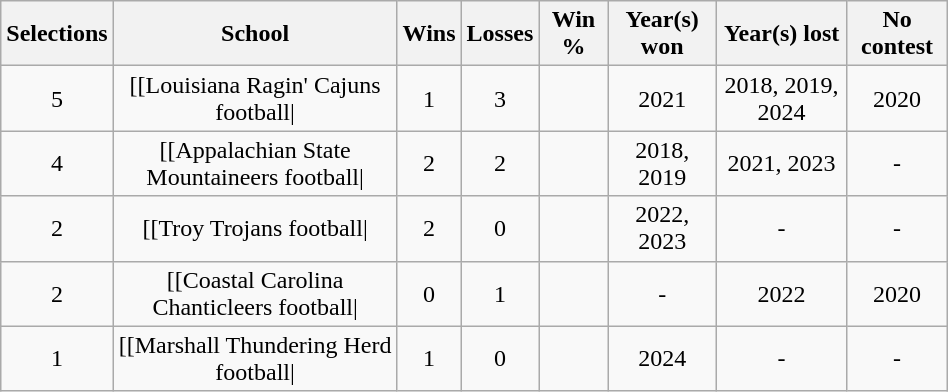<table class="wikitable" style="text-align:center;" width=50%>
<tr>
<th>Selections</th>
<th>School</th>
<th>Wins</th>
<th>Losses</th>
<th>Win %</th>
<th>Year(s) won</th>
<th>Year(s) lost</th>
<th>No contest</th>
</tr>
<tr>
<td>5</td>
<td style=>[[Louisiana Ragin' Cajuns football|</td>
<td>1</td>
<td>3</td>
<td></td>
<td>2021</td>
<td>2018, 2019, 2024</td>
<td>2020</td>
</tr>
<tr>
<td>4</td>
<td style=>[[Appalachian State Mountaineers football|</td>
<td>2</td>
<td>2</td>
<td></td>
<td>2018, 2019</td>
<td>2021, 2023</td>
<td>-</td>
</tr>
<tr>
<td>2</td>
<td style=>[[Troy Trojans football|</td>
<td>2</td>
<td>0</td>
<td></td>
<td>2022, 2023</td>
<td>-</td>
<td>-</td>
</tr>
<tr>
<td>2</td>
<td style=>[[Coastal Carolina Chanticleers football|</td>
<td>0</td>
<td>1</td>
<td></td>
<td>-</td>
<td>2022</td>
<td>2020</td>
</tr>
<tr>
<td>1</td>
<td style=>[[Marshall Thundering Herd football|</td>
<td>1</td>
<td>0</td>
<td></td>
<td>2024</td>
<td>-</td>
<td>-</td>
</tr>
</table>
